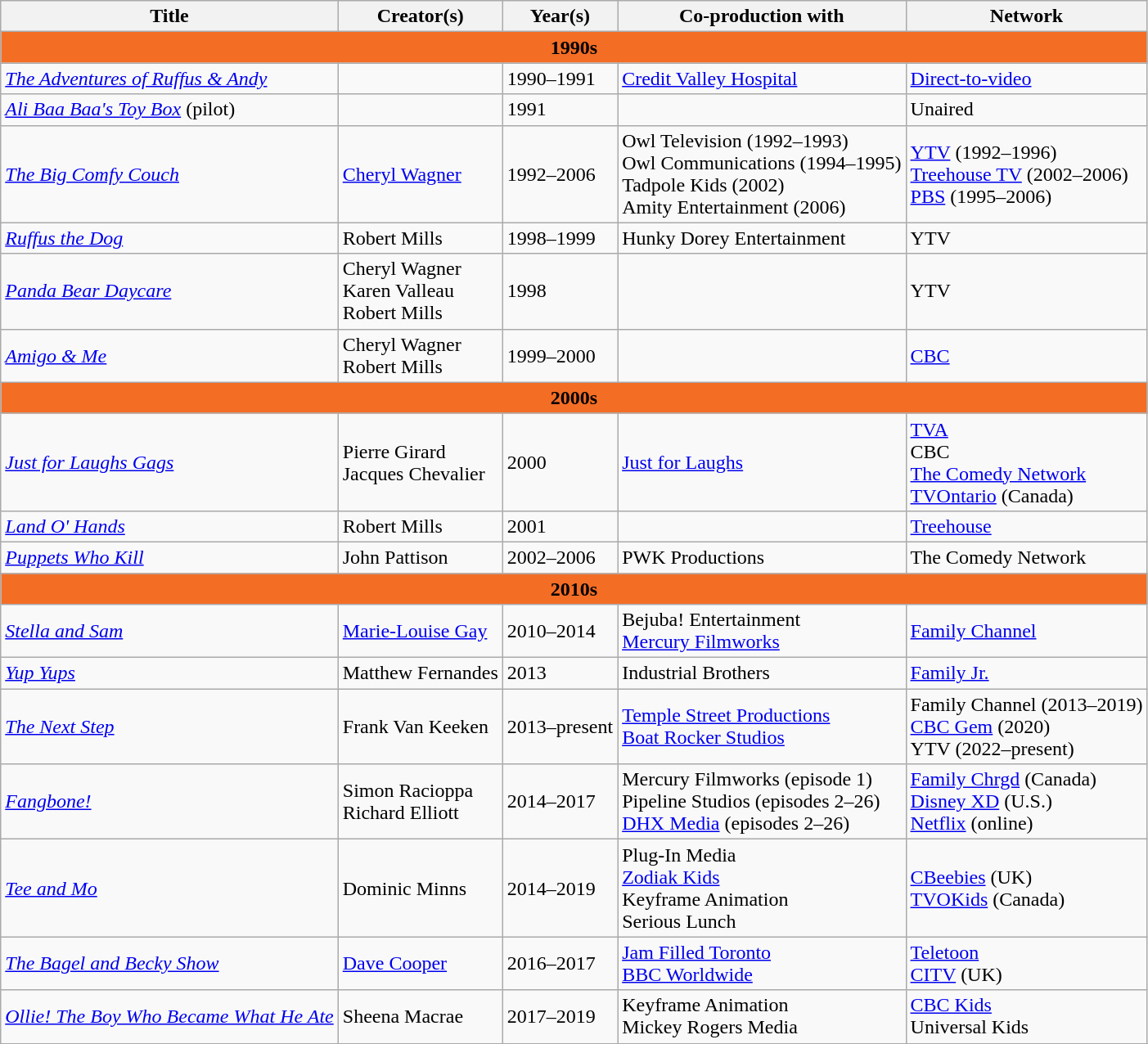<table class="wikitable sortable">
<tr>
<th>Title</th>
<th>Creator(s)</th>
<th>Year(s)</th>
<th>Co-production with</th>
<th>Network</th>
</tr>
<tr>
<th colspan="5" style="background-color:#F46D25;">1990s</th>
</tr>
<tr>
<td><em><a href='#'>The Adventures of Ruffus & Andy</a></em></td>
<td></td>
<td>1990–1991</td>
<td><a href='#'>Credit Valley Hospital</a></td>
<td><a href='#'>Direct-to-video</a></td>
</tr>
<tr>
<td><em><a href='#'>Ali Baa Baa's Toy Box</a></em> (pilot)</td>
<td></td>
<td>1991</td>
<td></td>
<td>Unaired</td>
</tr>
<tr>
<td><em><a href='#'>The Big Comfy Couch</a></em></td>
<td><a href='#'>Cheryl Wagner</a></td>
<td>1992–2006</td>
<td>Owl Television (1992–1993)<br>Owl Communications (1994–1995)<br>Tadpole Kids (2002)<br>Amity Entertainment (2006)</td>
<td><a href='#'>YTV</a> (1992–1996)<br><a href='#'>Treehouse TV</a> (2002–2006)<br><a href='#'>PBS</a> (1995–2006)</td>
</tr>
<tr>
<td><em><a href='#'>Ruffus the Dog</a></em></td>
<td>Robert Mills</td>
<td>1998–1999</td>
<td>Hunky Dorey Entertainment</td>
<td>YTV</td>
</tr>
<tr>
<td><em><a href='#'>Panda Bear Daycare</a></em></td>
<td>Cheryl Wagner<br>Karen Valleau<br>Robert Mills</td>
<td>1998</td>
<td></td>
<td>YTV</td>
</tr>
<tr>
<td><em><a href='#'>Amigo & Me</a></em></td>
<td>Cheryl Wagner<br>Robert Mills</td>
<td>1999–2000</td>
<td></td>
<td><a href='#'>CBC</a></td>
</tr>
<tr>
<th colspan="5" style="background-color:#F46D25;">2000s</th>
</tr>
<tr>
<td><em><a href='#'>Just for Laughs Gags</a></em></td>
<td>Pierre Girard<br>Jacques Chevalier</td>
<td>2000</td>
<td><a href='#'>Just for Laughs</a></td>
<td><a href='#'>TVA</a><br>CBC<br><a href='#'>The Comedy Network</a><br><a href='#'>TVOntario</a> (Canada)</td>
</tr>
<tr>
<td><em><a href='#'>Land O' Hands</a></em></td>
<td>Robert Mills</td>
<td>2001</td>
<td></td>
<td><a href='#'>Treehouse</a></td>
</tr>
<tr>
<td><em><a href='#'>Puppets Who Kill</a></em></td>
<td>John Pattison</td>
<td>2002–2006</td>
<td>PWK Productions</td>
<td>The Comedy Network</td>
</tr>
<tr>
<th colspan="5" style="background-color:#F46D25;">2010s</th>
</tr>
<tr>
<td><em><a href='#'>Stella and Sam</a></em></td>
<td><a href='#'>Marie-Louise Gay</a></td>
<td>2010–2014</td>
<td>Bejuba! Entertainment<br><a href='#'>Mercury Filmworks</a></td>
<td><a href='#'>Family Channel</a></td>
</tr>
<tr>
<td><em><a href='#'>Yup Yups</a></em></td>
<td>Matthew Fernandes</td>
<td>2013</td>
<td>Industrial Brothers</td>
<td><a href='#'>Family Jr.</a></td>
</tr>
<tr>
<td><em><a href='#'>The Next Step</a></em></td>
<td>Frank Van Keeken</td>
<td>2013–present</td>
<td><a href='#'>Temple Street Productions</a><br><a href='#'>Boat Rocker Studios</a></td>
<td>Family Channel (2013–2019)<br><a href='#'>CBC Gem</a> (2020)<br>YTV (2022–present)</td>
</tr>
<tr>
<td><em><a href='#'>Fangbone!</a></em></td>
<td>Simon Racioppa<br>Richard Elliott</td>
<td>2014–2017</td>
<td>Mercury Filmworks (episode 1)<br>Pipeline Studios (episodes 2–26)<br><a href='#'>DHX Media</a> (episodes 2–26)</td>
<td><a href='#'>Family Chrgd</a> (Canada)<br><a href='#'>Disney XD</a> (U.S.)<br><a href='#'>Netflix</a> (online)</td>
</tr>
<tr>
<td><em><a href='#'>Tee and Mo</a></em></td>
<td>Dominic Minns</td>
<td>2014–2019</td>
<td>Plug-In Media<br><a href='#'>Zodiak Kids</a><br>Keyframe Animation<br>Serious Lunch</td>
<td><a href='#'>CBeebies</a> (UK)<br><a href='#'>TVOKids</a> (Canada)</td>
</tr>
<tr>
<td><em><a href='#'>The Bagel and Becky Show</a></em></td>
<td><a href='#'>Dave Cooper</a></td>
<td>2016–2017</td>
<td><a href='#'>Jam Filled Toronto</a><br><a href='#'>BBC Worldwide</a></td>
<td><a href='#'>Teletoon</a><br><a href='#'>CITV</a> (UK)</td>
</tr>
<tr>
<td><em><a href='#'>Ollie! The Boy Who Became What He Ate</a></em></td>
<td>Sheena Macrae</td>
<td>2017–2019</td>
<td>Keyframe Animation<br>Mickey Rogers Media</td>
<td><a href='#'>CBC Kids</a><br>Universal Kids</td>
</tr>
<tr>
</tr>
</table>
